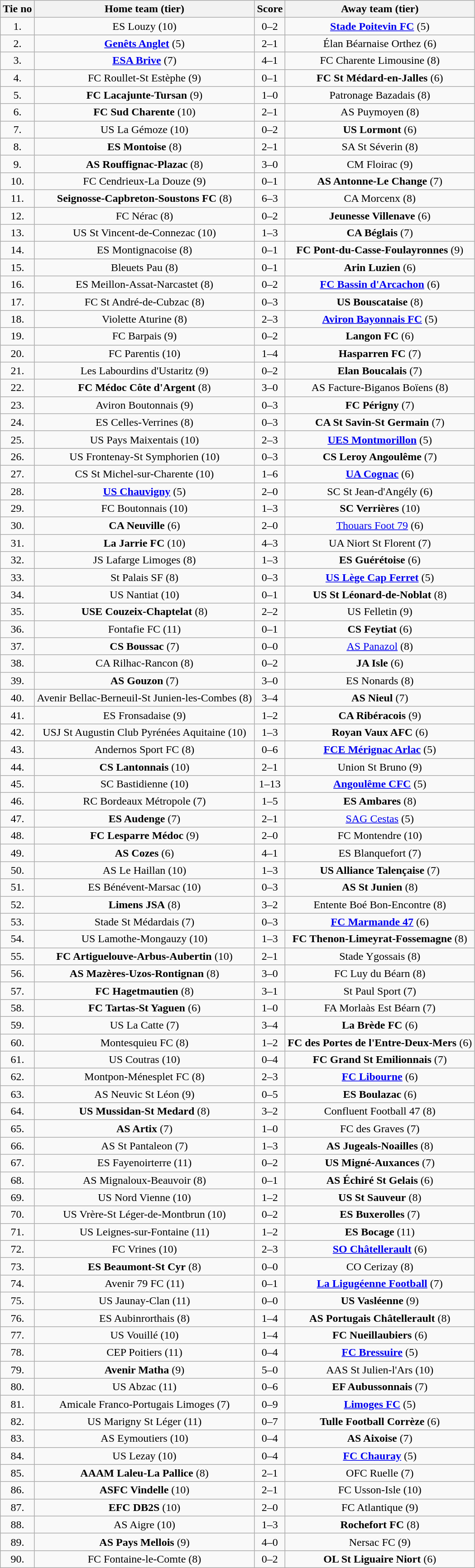<table class="wikitable" style="text-align: center">
<tr>
<th>Tie no</th>
<th>Home team (tier)</th>
<th>Score</th>
<th>Away team (tier)</th>
</tr>
<tr>
<td>1.</td>
<td>ES Louzy (10)</td>
<td>0–2</td>
<td><strong><a href='#'>Stade Poitevin FC</a></strong> (5)</td>
</tr>
<tr>
<td>2.</td>
<td><strong><a href='#'>Genêts Anglet</a></strong> (5)</td>
<td>2–1</td>
<td>Élan Béarnaise Orthez (6)</td>
</tr>
<tr>
<td>3.</td>
<td><strong><a href='#'>ESA Brive</a></strong> (7)</td>
<td>4–1 </td>
<td>FC Charente Limousine (8)</td>
</tr>
<tr>
<td>4.</td>
<td>FC Roullet-St Estèphe (9)</td>
<td>0–1</td>
<td><strong>FC St Médard-en-Jalles</strong> (6)</td>
</tr>
<tr>
<td>5.</td>
<td><strong>FC Lacajunte-Tursan</strong> (9)</td>
<td>1–0</td>
<td>Patronage Bazadais (8)</td>
</tr>
<tr>
<td>6.</td>
<td><strong>FC Sud Charente</strong> (10)</td>
<td>2–1 </td>
<td>AS Puymoyen (8)</td>
</tr>
<tr>
<td>7.</td>
<td>US La Gémoze (10)</td>
<td>0–2</td>
<td><strong>US Lormont</strong> (6)</td>
</tr>
<tr>
<td>8.</td>
<td><strong>ES Montoise</strong> (8)</td>
<td>2–1</td>
<td>SA St Séverin (8)</td>
</tr>
<tr>
<td>9.</td>
<td><strong>AS Rouffignac-Plazac</strong> (8)</td>
<td>3–0</td>
<td>CM Floirac (9)</td>
</tr>
<tr>
<td>10.</td>
<td>FC Cendrieux-La Douze (9)</td>
<td>0–1</td>
<td><strong>AS Antonne-Le Change</strong> (7)</td>
</tr>
<tr>
<td>11.</td>
<td><strong>Seignosse-Capbreton-Soustons FC</strong> (8)</td>
<td>6–3</td>
<td>CA Morcenx (8)</td>
</tr>
<tr>
<td>12.</td>
<td>FC Nérac (8)</td>
<td>0–2</td>
<td><strong>Jeunesse Villenave</strong> (6)</td>
</tr>
<tr>
<td>13.</td>
<td>US St Vincent-de-Connezac (10)</td>
<td>1–3</td>
<td><strong>CA Béglais</strong> (7)</td>
</tr>
<tr>
<td>14.</td>
<td>ES Montignacoise (8)</td>
<td>0–1</td>
<td><strong>FC Pont-du-Casse-Foulayronnes</strong> (9)</td>
</tr>
<tr>
<td>15.</td>
<td>Bleuets Pau (8)</td>
<td>0–1</td>
<td><strong>Arin Luzien</strong> (6)</td>
</tr>
<tr>
<td>16.</td>
<td>ES Meillon-Assat-Narcastet (8)</td>
<td>0–2</td>
<td><strong><a href='#'>FC Bassin d'Arcachon</a></strong> (6)</td>
</tr>
<tr>
<td>17.</td>
<td>FC St André-de-Cubzac (8)</td>
<td>0–3</td>
<td><strong>US Bouscataise</strong> (8)</td>
</tr>
<tr>
<td>18.</td>
<td>Violette Aturine (8)</td>
<td>2–3</td>
<td><strong><a href='#'>Aviron Bayonnais FC</a></strong> (5)</td>
</tr>
<tr>
<td>19.</td>
<td>FC Barpais (9)</td>
<td>0–2</td>
<td><strong>Langon FC</strong> (6)</td>
</tr>
<tr>
<td>20.</td>
<td>FC Parentis (10)</td>
<td>1–4</td>
<td><strong>Hasparren FC</strong> (7)</td>
</tr>
<tr>
<td>21.</td>
<td>Les Labourdins d'Ustaritz (9)</td>
<td>0–2</td>
<td><strong>Elan Boucalais</strong> (7)</td>
</tr>
<tr>
<td>22.</td>
<td><strong>FC Médoc Côte d'Argent</strong> (8)</td>
<td>3–0</td>
<td>AS Facture-Biganos Boïens (8)</td>
</tr>
<tr>
<td>23.</td>
<td>Aviron Boutonnais (9)</td>
<td>0–3</td>
<td><strong>FC Périgny</strong> (7)</td>
</tr>
<tr>
<td>24.</td>
<td>ES Celles-Verrines (8)</td>
<td>0–3</td>
<td><strong>CA St Savin-St Germain</strong> (7)</td>
</tr>
<tr>
<td>25.</td>
<td>US Pays Maixentais (10)</td>
<td>2–3</td>
<td><strong><a href='#'>UES Montmorillon</a></strong> (5)</td>
</tr>
<tr>
<td>26.</td>
<td>US Frontenay-St Symphorien (10)</td>
<td>0–3</td>
<td><strong>CS Leroy Angoulême</strong> (7)</td>
</tr>
<tr>
<td>27.</td>
<td>CS St Michel-sur-Charente (10)</td>
<td>1–6</td>
<td><strong><a href='#'>UA Cognac</a></strong> (6)</td>
</tr>
<tr>
<td>28.</td>
<td><strong><a href='#'>US Chauvigny</a></strong> (5)</td>
<td>2–0</td>
<td>SC St Jean-d'Angély (6)</td>
</tr>
<tr>
<td>29.</td>
<td>FC Boutonnais (10)</td>
<td>1–3</td>
<td><strong>SC Verrières</strong> (10)</td>
</tr>
<tr>
<td>30.</td>
<td><strong>CA Neuville</strong> (6)</td>
<td>2–0 </td>
<td><a href='#'>Thouars Foot 79</a> (6)</td>
</tr>
<tr>
<td>31.</td>
<td><strong>La Jarrie FC</strong> (10)</td>
<td>4–3 </td>
<td>UA Niort St Florent (7)</td>
</tr>
<tr>
<td>32.</td>
<td>JS Lafarge Limoges (8)</td>
<td>1–3</td>
<td><strong>ES Guérétoise</strong> (6)</td>
</tr>
<tr>
<td>33.</td>
<td>St Palais SF (8)</td>
<td>0–3</td>
<td><strong><a href='#'>US Lège Cap Ferret</a></strong> (5)</td>
</tr>
<tr>
<td>34.</td>
<td>US Nantiat (10)</td>
<td>0–1</td>
<td><strong>US St Léonard-de-Noblat</strong> (8)</td>
</tr>
<tr>
<td>35.</td>
<td><strong>USE Couzeix-Chaptelat</strong> (8)</td>
<td>2–2 </td>
<td>US Felletin (9)</td>
</tr>
<tr>
<td>36.</td>
<td>Fontafie FC (11)</td>
<td>0–1</td>
<td><strong>CS Feytiat</strong> (6)</td>
</tr>
<tr>
<td>37.</td>
<td><strong>CS Boussac</strong> (7)</td>
<td>0–0 </td>
<td><a href='#'>AS Panazol</a> (8)</td>
</tr>
<tr>
<td>38.</td>
<td>CA Rilhac-Rancon (8)</td>
<td>0–2</td>
<td><strong>JA Isle</strong> (6)</td>
</tr>
<tr>
<td>39.</td>
<td><strong>AS Gouzon</strong> (7)</td>
<td>3–0</td>
<td>ES Nonards (8)</td>
</tr>
<tr>
<td>40.</td>
<td>Avenir Bellac-Berneuil-St Junien-les-Combes (8)</td>
<td>3–4 </td>
<td><strong>AS Nieul</strong> (7)</td>
</tr>
<tr>
<td>41.</td>
<td>ES Fronsadaise (9)</td>
<td>1–2 </td>
<td><strong>CA Ribéracois</strong> (9)</td>
</tr>
<tr>
<td>42.</td>
<td>USJ St Augustin Club Pyrénées Aquitaine (10)</td>
<td>1–3</td>
<td><strong>Royan Vaux AFC</strong> (6)</td>
</tr>
<tr>
<td>43.</td>
<td>Andernos Sport FC (8)</td>
<td>0–6</td>
<td><strong><a href='#'>FCE Mérignac Arlac</a></strong> (5)</td>
</tr>
<tr>
<td>44.</td>
<td><strong>CS Lantonnais</strong> (10)</td>
<td>2–1</td>
<td>Union St Bruno (9)</td>
</tr>
<tr>
<td>45.</td>
<td>SC Bastidienne (10)</td>
<td>1–13</td>
<td><strong><a href='#'>Angoulême CFC</a></strong> (5)</td>
</tr>
<tr>
<td>46.</td>
<td>RC Bordeaux Métropole (7)</td>
<td>1–5</td>
<td><strong>ES Ambares</strong> (8)</td>
</tr>
<tr>
<td>47.</td>
<td><strong>ES Audenge</strong> (7)</td>
<td>2–1 </td>
<td><a href='#'>SAG Cestas</a> (5)</td>
</tr>
<tr>
<td>48.</td>
<td><strong>FC Lesparre Médoc</strong> (9)</td>
<td>2–0</td>
<td>FC Montendre (10)</td>
</tr>
<tr>
<td>49.</td>
<td><strong>AS Cozes</strong> (6)</td>
<td>4–1</td>
<td>ES Blanquefort (7)</td>
</tr>
<tr>
<td>50.</td>
<td>AS Le Haillan (10)</td>
<td>1–3</td>
<td><strong>US Alliance Talençaise</strong> (7)</td>
</tr>
<tr>
<td>51.</td>
<td>ES Bénévent-Marsac (10)</td>
<td>0–3</td>
<td><strong>AS St Junien</strong> (8)</td>
</tr>
<tr>
<td>52.</td>
<td><strong>Limens JSA</strong> (8)</td>
<td>3–2</td>
<td>Entente Boé Bon-Encontre (8)</td>
</tr>
<tr>
<td>53.</td>
<td>Stade St Médardais (7)</td>
<td>0–3</td>
<td><strong><a href='#'>FC Marmande 47</a></strong> (6)</td>
</tr>
<tr>
<td>54.</td>
<td>US Lamothe-Mongauzy (10)</td>
<td>1–3</td>
<td><strong>FC Thenon-Limeyrat-Fossemagne</strong> (8)</td>
</tr>
<tr>
<td>55.</td>
<td><strong>FC Artiguelouve-Arbus-Aubertin</strong> (10)</td>
<td>2–1</td>
<td>Stade Ygossais (8)</td>
</tr>
<tr>
<td>56.</td>
<td><strong>AS Mazères-Uzos-Rontignan</strong> (8)</td>
<td>3–0</td>
<td>FC Luy du Béarn (8)</td>
</tr>
<tr>
<td>57.</td>
<td><strong>FC Hagetmautien</strong> (8)</td>
<td>3–1</td>
<td>St Paul Sport (7)</td>
</tr>
<tr>
<td>58.</td>
<td><strong>FC Tartas-St Yaguen</strong> (6)</td>
<td>1–0</td>
<td>FA Morlaàs Est Béarn (7)</td>
</tr>
<tr>
<td>59.</td>
<td>US La Catte (7)</td>
<td>3–4</td>
<td><strong>La Brède FC</strong> (6)</td>
</tr>
<tr>
<td>60.</td>
<td>Montesquieu FC (8)</td>
<td>1–2 </td>
<td><strong>FC des Portes de l'Entre-Deux-Mers</strong> (6)</td>
</tr>
<tr>
<td>61.</td>
<td>US Coutras (10)</td>
<td>0–4</td>
<td><strong>FC Grand St Emilionnais</strong> (7)</td>
</tr>
<tr>
<td>62.</td>
<td>Montpon-Ménesplet FC (8)</td>
<td>2–3 </td>
<td><strong><a href='#'>FC Libourne</a></strong> (6)</td>
</tr>
<tr>
<td>63.</td>
<td>AS Neuvic St Léon (9)</td>
<td>0–5</td>
<td><strong>ES Boulazac</strong> (6)</td>
</tr>
<tr>
<td>64.</td>
<td><strong>US Mussidan-St Medard</strong> (8)</td>
<td>3–2</td>
<td>Confluent Football 47 (8)</td>
</tr>
<tr>
<td>65.</td>
<td><strong>AS Artix</strong> (7)</td>
<td>1–0</td>
<td>FC des Graves (7)</td>
</tr>
<tr>
<td>66.</td>
<td>AS St Pantaleon (7)</td>
<td>1–3</td>
<td><strong>AS Jugeals-Noailles</strong> (8)</td>
</tr>
<tr>
<td>67.</td>
<td>ES Fayenoirterre (11)</td>
<td>0–2</td>
<td><strong>US Migné-Auxances</strong> (7)</td>
</tr>
<tr>
<td>68.</td>
<td>AS Mignaloux-Beauvoir (8)</td>
<td>0–1</td>
<td><strong>AS Échiré St Gelais</strong> (6)</td>
</tr>
<tr>
<td>69.</td>
<td>US Nord Vienne (10)</td>
<td>1–2</td>
<td><strong>US St Sauveur</strong> (8)</td>
</tr>
<tr>
<td>70.</td>
<td>US Vrère-St Léger-de-Montbrun (10)</td>
<td>0–2</td>
<td><strong>ES Buxerolles</strong> (7)</td>
</tr>
<tr>
<td>71.</td>
<td>US Leignes-sur-Fontaine (11)</td>
<td>1–2</td>
<td><strong>ES Bocage</strong> (11)</td>
</tr>
<tr>
<td>72.</td>
<td>FC Vrines (10)</td>
<td>2–3</td>
<td><strong><a href='#'>SO Châtellerault</a></strong> (6)</td>
</tr>
<tr>
<td>73.</td>
<td><strong>ES Beaumont-St Cyr</strong> (8)</td>
<td>0–0 </td>
<td>CO Cerizay (8)</td>
</tr>
<tr>
<td>74.</td>
<td>Avenir 79 FC (11)</td>
<td>0–1</td>
<td><strong><a href='#'>La Ligugéenne Football</a></strong> (7)</td>
</tr>
<tr>
<td>75.</td>
<td>US Jaunay-Clan (11)</td>
<td>0–0 </td>
<td><strong>US Vasléenne</strong> (9)</td>
</tr>
<tr>
<td>76.</td>
<td>ES Aubinrorthais (8)</td>
<td>1–4</td>
<td><strong>AS Portugais Châtellerault</strong> (8)</td>
</tr>
<tr>
<td>77.</td>
<td>US Vouillé (10)</td>
<td>1–4</td>
<td><strong>FC Nueillaubiers</strong> (6)</td>
</tr>
<tr>
<td>78.</td>
<td>CEP Poitiers (11)</td>
<td>0–4</td>
<td><strong><a href='#'>FC Bressuire</a></strong> (5)</td>
</tr>
<tr>
<td>79.</td>
<td><strong>Avenir Matha</strong> (9)</td>
<td>5–0</td>
<td>AAS St Julien-l'Ars (10)</td>
</tr>
<tr>
<td>80.</td>
<td>US Abzac (11)</td>
<td>0–6</td>
<td><strong>EF Aubussonnais</strong> (7)</td>
</tr>
<tr>
<td>81.</td>
<td>Amicale Franco-Portugais Limoges (7)</td>
<td>0–9</td>
<td><strong><a href='#'>Limoges FC</a></strong> (5)</td>
</tr>
<tr>
<td>82.</td>
<td>US Marigny St Léger (11)</td>
<td>0–7</td>
<td><strong>Tulle Football Corrèze</strong> (6)</td>
</tr>
<tr>
<td>83.</td>
<td>AS Eymoutiers (10)</td>
<td>0–4</td>
<td><strong>AS Aixoise</strong> (7)</td>
</tr>
<tr>
<td>84.</td>
<td>US Lezay (10)</td>
<td>0–4</td>
<td><strong><a href='#'>FC Chauray</a></strong> (5)</td>
</tr>
<tr>
<td>85.</td>
<td><strong>AAAM Laleu-La Pallice</strong> (8)</td>
<td>2–1</td>
<td>OFC Ruelle (7)</td>
</tr>
<tr>
<td>86.</td>
<td><strong>ASFC Vindelle</strong> (10)</td>
<td>2–1</td>
<td>FC Usson-Isle (10)</td>
</tr>
<tr>
<td>87.</td>
<td><strong>EFC DB2S</strong> (10)</td>
<td>2–0</td>
<td>FC Atlantique (9)</td>
</tr>
<tr>
<td>88.</td>
<td>AS Aigre (10)</td>
<td>1–3</td>
<td><strong>Rochefort FC</strong> (8)</td>
</tr>
<tr>
<td>89.</td>
<td><strong>AS Pays Mellois</strong> (9)</td>
<td>4–0</td>
<td>Nersac FC (9)</td>
</tr>
<tr>
<td>90.</td>
<td>FC Fontaine-le-Comte (8)</td>
<td>0–2</td>
<td><strong>OL St Liguaire Niort</strong> (6)</td>
</tr>
</table>
